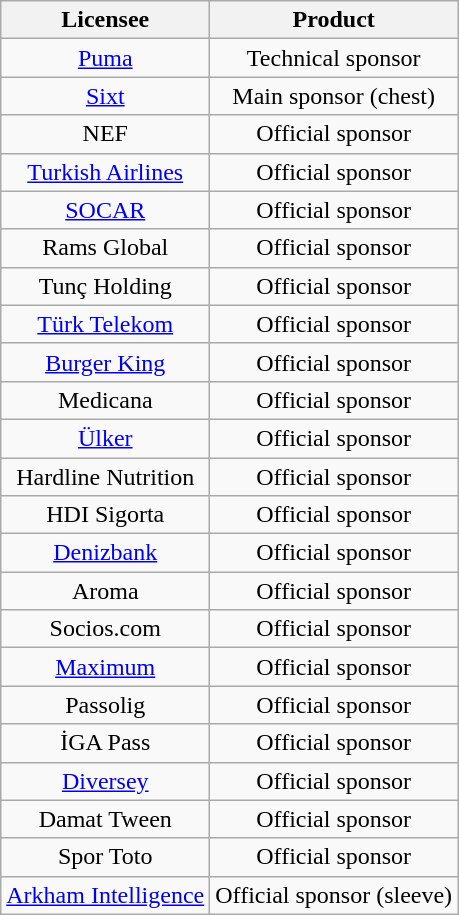<table class="wikitable" style="text-align: center">
<tr>
<th>Licensee</th>
<th>Product</th>
</tr>
<tr>
<td><a href='#'>Puma</a></td>
<td>Technical sponsor</td>
</tr>
<tr>
<td><a href='#'>Sixt</a></td>
<td>Main sponsor (chest)</td>
</tr>
<tr>
<td>NEF</td>
<td>Official sponsor</td>
</tr>
<tr>
<td><a href='#'>Turkish Airlines</a></td>
<td>Official sponsor</td>
</tr>
<tr>
<td><a href='#'>SOCAR</a></td>
<td>Official sponsor</td>
</tr>
<tr>
<td>Rams Global</td>
<td>Official sponsor</td>
</tr>
<tr>
<td>Tunç Holding</td>
<td>Official sponsor</td>
</tr>
<tr>
<td><a href='#'>Türk Telekom</a></td>
<td>Official sponsor</td>
</tr>
<tr>
<td><a href='#'>Burger King</a></td>
<td>Official sponsor</td>
</tr>
<tr>
<td>Medicana</td>
<td>Official sponsor</td>
</tr>
<tr>
<td><a href='#'>Ülker</a></td>
<td>Official sponsor</td>
</tr>
<tr>
<td>Hardline Nutrition</td>
<td>Official sponsor</td>
</tr>
<tr>
<td>HDI Sigorta</td>
<td>Official sponsor</td>
</tr>
<tr>
<td><a href='#'>Denizbank</a></td>
<td>Official sponsor</td>
</tr>
<tr>
<td>Aroma</td>
<td>Official sponsor</td>
</tr>
<tr>
<td>Socios.com</td>
<td>Official sponsor</td>
</tr>
<tr>
<td><a href='#'>Maximum</a></td>
<td>Official sponsor</td>
</tr>
<tr>
<td>Passolig</td>
<td>Official sponsor</td>
</tr>
<tr>
<td>İGA Pass</td>
<td>Official sponsor</td>
</tr>
<tr>
<td><a href='#'>Diversey</a></td>
<td>Official sponsor</td>
</tr>
<tr>
<td>Damat Tween</td>
<td>Official sponsor</td>
</tr>
<tr>
<td>Spor Toto</td>
<td>Official sponsor</td>
</tr>
<tr>
<td><a href='#'>Arkham Intelligence</a></td>
<td>Official sponsor (sleeve)</td>
</tr>
</table>
